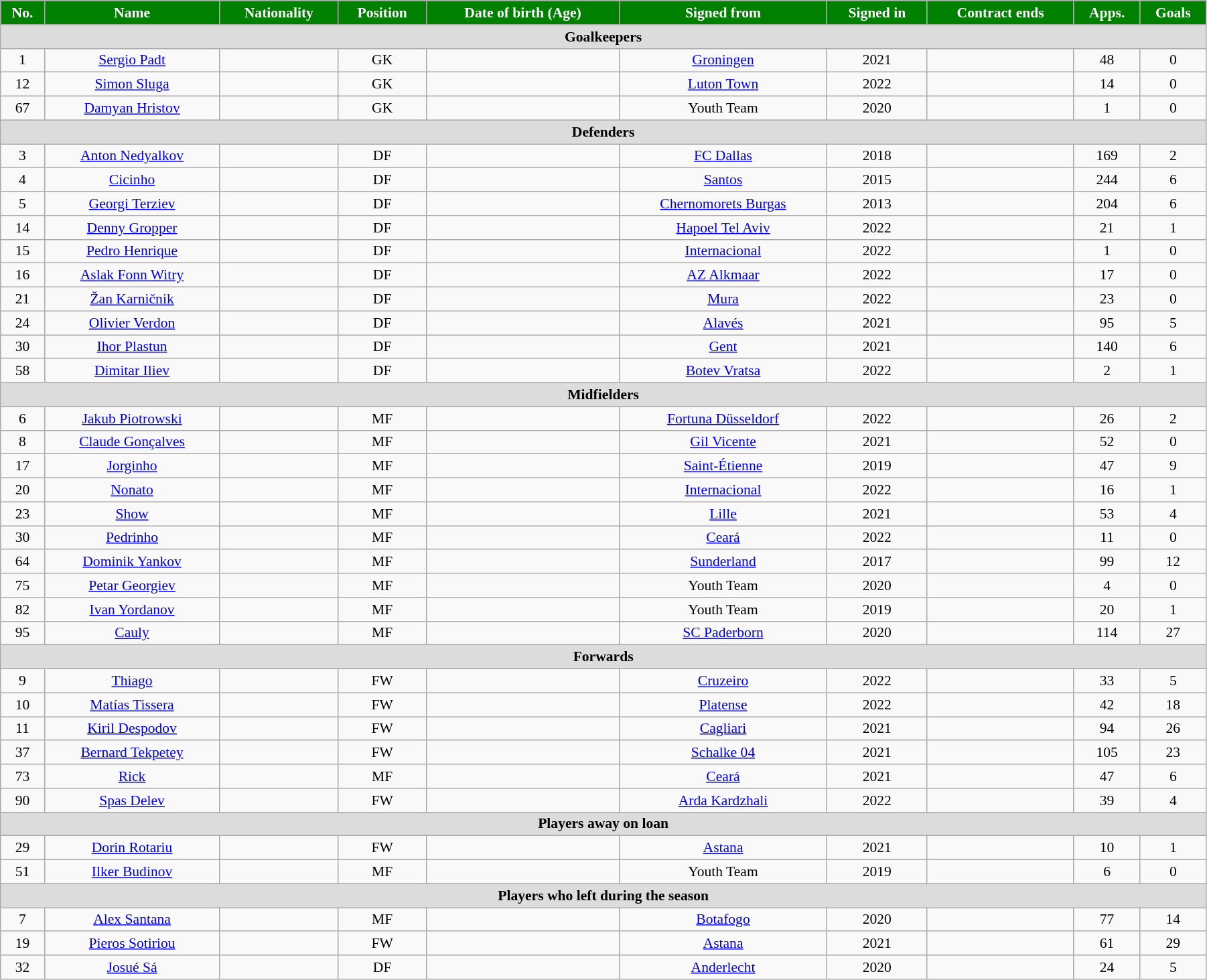<table class="wikitable"  style="text-align:center; font-size:90%; width:95%;">
<tr>
<th style="background:green; color:white; text-align:center;">No.</th>
<th style="background:green; color:white; text-align:center;">Name</th>
<th style="background:green; color:white; text-align:center;">Nationality</th>
<th style="background:green; color:white; text-align:center;">Position</th>
<th style="background:green; color:white; text-align:center;">Date of birth (Age)</th>
<th style="background:green; color:white; text-align:center;">Signed from</th>
<th style="background:green; color:white; text-align:center;">Signed in</th>
<th style="background:green; color:white; text-align:center;">Contract ends</th>
<th style="background:green; color:white; text-align:center;">Apps.</th>
<th style="background:green; color:white; text-align:center;">Goals</th>
</tr>
<tr>
<th colspan="11"  style="background:#dcdcdc; text-align:center;">Goalkeepers</th>
</tr>
<tr>
<td>1</td>
<td><a href='#'>Sergio Padt</a></td>
<td></td>
<td>GK</td>
<td></td>
<td><a href='#'>Groningen</a></td>
<td>2021</td>
<td></td>
<td>48</td>
<td>0</td>
</tr>
<tr>
<td>12</td>
<td><a href='#'>Simon Sluga</a></td>
<td></td>
<td>GK</td>
<td></td>
<td><a href='#'>Luton Town</a></td>
<td>2022</td>
<td></td>
<td>14</td>
<td>0</td>
</tr>
<tr>
<td>67</td>
<td><a href='#'>Damyan Hristov</a></td>
<td></td>
<td>GK</td>
<td></td>
<td>Youth Team</td>
<td>2020</td>
<td></td>
<td>1</td>
<td>0</td>
</tr>
<tr>
<th colspan="11"  style="background:#dcdcdc; text-align:center;">Defenders</th>
</tr>
<tr>
<td>3</td>
<td><a href='#'>Anton Nedyalkov</a></td>
<td></td>
<td>DF</td>
<td></td>
<td><a href='#'>FC Dallas</a></td>
<td>2018</td>
<td></td>
<td>169</td>
<td>2</td>
</tr>
<tr>
<td>4</td>
<td><a href='#'>Cicinho</a></td>
<td></td>
<td>DF</td>
<td></td>
<td><a href='#'>Santos</a></td>
<td>2015</td>
<td></td>
<td>244</td>
<td>6</td>
</tr>
<tr>
<td>5</td>
<td><a href='#'>Georgi Terziev</a></td>
<td></td>
<td>DF</td>
<td></td>
<td><a href='#'>Chernomorets Burgas</a></td>
<td>2013</td>
<td></td>
<td>204</td>
<td>6</td>
</tr>
<tr>
<td>14</td>
<td><a href='#'>Denny Gropper</a></td>
<td></td>
<td>DF</td>
<td></td>
<td><a href='#'>Hapoel Tel Aviv</a></td>
<td>2022</td>
<td></td>
<td>21</td>
<td>1</td>
</tr>
<tr>
<td>15</td>
<td><a href='#'>Pedro Henrique</a></td>
<td></td>
<td>DF</td>
<td></td>
<td><a href='#'>Internacional</a></td>
<td>2022</td>
<td></td>
<td>1</td>
<td>0</td>
</tr>
<tr>
<td>16</td>
<td><a href='#'>Aslak Fonn Witry</a></td>
<td></td>
<td>DF</td>
<td></td>
<td><a href='#'>AZ Alkmaar</a></td>
<td>2022</td>
<td></td>
<td>17</td>
<td>0</td>
</tr>
<tr>
<td>21</td>
<td><a href='#'>Žan Karničnik</a></td>
<td></td>
<td>DF</td>
<td></td>
<td><a href='#'>Mura</a></td>
<td>2022</td>
<td></td>
<td>23</td>
<td>0</td>
</tr>
<tr>
<td>24</td>
<td><a href='#'>Olivier Verdon</a></td>
<td></td>
<td>DF</td>
<td></td>
<td><a href='#'>Alavés</a></td>
<td>2021</td>
<td></td>
<td>95</td>
<td>5</td>
</tr>
<tr>
<td>30</td>
<td><a href='#'>Ihor Plastun</a></td>
<td></td>
<td>DF</td>
<td></td>
<td><a href='#'>Gent</a></td>
<td>2021</td>
<td></td>
<td>140</td>
<td>6</td>
</tr>
<tr>
<td>58</td>
<td><a href='#'>Dimitar Iliev</a></td>
<td></td>
<td>DF</td>
<td></td>
<td><a href='#'>Botev Vratsa</a></td>
<td>2022</td>
<td></td>
<td>2</td>
<td>1</td>
</tr>
<tr>
<th colspan="11"  style="background:#dcdcdc; text-align:center;">Midfielders</th>
</tr>
<tr>
<td>6</td>
<td><a href='#'>Jakub Piotrowski</a></td>
<td></td>
<td>MF</td>
<td></td>
<td><a href='#'>Fortuna Düsseldorf</a></td>
<td>2022</td>
<td></td>
<td>26</td>
<td>2</td>
</tr>
<tr>
<td>8</td>
<td><a href='#'>Claude Gonçalves</a></td>
<td></td>
<td>MF</td>
<td></td>
<td><a href='#'>Gil Vicente</a></td>
<td>2021</td>
<td></td>
<td>52</td>
<td>0</td>
</tr>
<tr>
<td>17</td>
<td><a href='#'>Jorginho</a></td>
<td></td>
<td>MF</td>
<td></td>
<td><a href='#'>Saint-Étienne</a></td>
<td>2019</td>
<td></td>
<td>47</td>
<td>9</td>
</tr>
<tr>
<td>20</td>
<td><a href='#'>Nonato</a></td>
<td></td>
<td>MF</td>
<td></td>
<td><a href='#'>Internacional</a></td>
<td>2022</td>
<td></td>
<td>16</td>
<td>1</td>
</tr>
<tr>
<td>23</td>
<td><a href='#'>Show</a></td>
<td></td>
<td>MF</td>
<td></td>
<td><a href='#'>Lille</a></td>
<td>2021</td>
<td></td>
<td>53</td>
<td>4</td>
</tr>
<tr>
<td>30</td>
<td><a href='#'>Pedrinho</a></td>
<td></td>
<td>MF</td>
<td></td>
<td><a href='#'>Ceará</a></td>
<td>2022</td>
<td></td>
<td>11</td>
<td>0</td>
</tr>
<tr>
<td>64</td>
<td><a href='#'>Dominik Yankov</a></td>
<td></td>
<td>MF</td>
<td></td>
<td><a href='#'>Sunderland</a></td>
<td>2017</td>
<td></td>
<td>99</td>
<td>12</td>
</tr>
<tr>
<td>75</td>
<td><a href='#'>Petar Georgiev</a></td>
<td></td>
<td>MF</td>
<td></td>
<td>Youth Team</td>
<td>2020</td>
<td></td>
<td>4</td>
<td>0</td>
</tr>
<tr>
<td>82</td>
<td><a href='#'>Ivan Yordanov</a></td>
<td></td>
<td>MF</td>
<td></td>
<td>Youth Team</td>
<td>2019</td>
<td></td>
<td>20</td>
<td>1</td>
</tr>
<tr>
<td>95</td>
<td><a href='#'>Cauly</a></td>
<td></td>
<td>MF</td>
<td></td>
<td><a href='#'>SC Paderborn</a></td>
<td>2020</td>
<td></td>
<td>114</td>
<td>27</td>
</tr>
<tr>
<th colspan="11"  style="background:#dcdcdc; text-align:center;">Forwards</th>
</tr>
<tr>
<td>9</td>
<td><a href='#'>Thiago</a></td>
<td></td>
<td>FW</td>
<td></td>
<td><a href='#'>Cruzeiro</a></td>
<td>2022</td>
<td></td>
<td>33</td>
<td>5</td>
</tr>
<tr>
<td>10</td>
<td><a href='#'>Matías Tissera</a></td>
<td></td>
<td>FW</td>
<td></td>
<td><a href='#'>Platense</a></td>
<td>2022</td>
<td></td>
<td>42</td>
<td>18</td>
</tr>
<tr>
<td>11</td>
<td><a href='#'>Kiril Despodov</a></td>
<td></td>
<td>FW</td>
<td></td>
<td><a href='#'>Cagliari</a></td>
<td>2021</td>
<td></td>
<td>94</td>
<td>26</td>
</tr>
<tr>
<td>37</td>
<td><a href='#'>Bernard Tekpetey</a></td>
<td></td>
<td>FW</td>
<td></td>
<td><a href='#'>Schalke 04</a></td>
<td>2021</td>
<td></td>
<td>105</td>
<td>23</td>
</tr>
<tr>
<td>73</td>
<td><a href='#'>Rick</a></td>
<td></td>
<td>MF</td>
<td></td>
<td><a href='#'>Ceará</a></td>
<td>2021</td>
<td></td>
<td>47</td>
<td>6</td>
</tr>
<tr>
<td>90</td>
<td><a href='#'>Spas Delev</a></td>
<td></td>
<td>FW</td>
<td></td>
<td><a href='#'>Arda Kardzhali</a></td>
<td>2022</td>
<td></td>
<td>39</td>
<td>4</td>
</tr>
<tr>
<th colspan="11"  style="background:#dcdcdc; text-align:center;">Players away on loan</th>
</tr>
<tr>
<td>29</td>
<td><a href='#'>Dorin Rotariu</a></td>
<td></td>
<td>FW</td>
<td></td>
<td><a href='#'>Astana</a></td>
<td>2021</td>
<td></td>
<td>10</td>
<td>1</td>
</tr>
<tr>
<td>51</td>
<td><a href='#'>Ilker Budinov</a></td>
<td></td>
<td>MF</td>
<td></td>
<td>Youth Team</td>
<td>2019</td>
<td></td>
<td>6</td>
<td>0</td>
</tr>
<tr>
<th colspan="11"  style="background:#dcdcdc; text-align:center;">Players who left during the season</th>
</tr>
<tr>
<td>7</td>
<td><a href='#'>Alex Santana</a></td>
<td></td>
<td>MF</td>
<td></td>
<td><a href='#'>Botafogo</a></td>
<td>2020</td>
<td></td>
<td>77</td>
<td>14</td>
</tr>
<tr>
<td>19</td>
<td><a href='#'>Pieros Sotiriou</a></td>
<td></td>
<td>FW</td>
<td></td>
<td><a href='#'>Astana</a></td>
<td>2021</td>
<td></td>
<td>61</td>
<td>29</td>
</tr>
<tr>
<td>32</td>
<td><a href='#'>Josué Sá</a></td>
<td></td>
<td>DF</td>
<td></td>
<td><a href='#'>Anderlecht</a></td>
<td>2020</td>
<td></td>
<td>24</td>
<td>5</td>
</tr>
</table>
